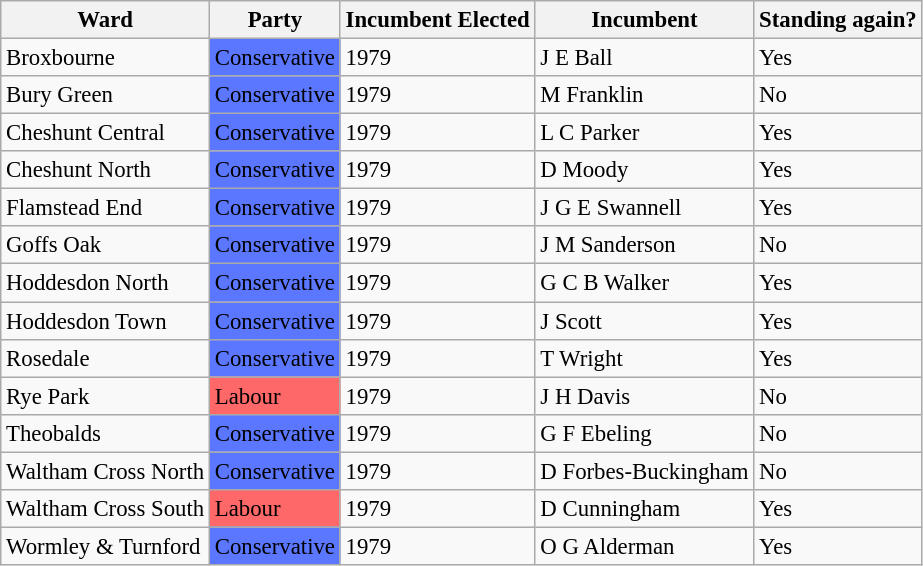<table class="wikitable" style="font-size: 95%;">
<tr>
<th>Ward</th>
<th>Party</th>
<th>Incumbent Elected</th>
<th>Incumbent</th>
<th>Standing again?</th>
</tr>
<tr>
<td>Broxbourne</td>
<td bgcolor="5B76FF">Conservative</td>
<td>1979</td>
<td>J E Ball</td>
<td>Yes</td>
</tr>
<tr>
<td>Bury Green</td>
<td bgcolor="5B76FF">Conservative</td>
<td>1979</td>
<td>M Franklin</td>
<td>No</td>
</tr>
<tr>
<td>Cheshunt Central</td>
<td bgcolor="5B76FF">Conservative</td>
<td>1979</td>
<td>L C Parker</td>
<td>Yes</td>
</tr>
<tr>
<td>Cheshunt North</td>
<td bgcolor="5B76FF">Conservative</td>
<td>1979</td>
<td>D Moody</td>
<td>Yes</td>
</tr>
<tr>
<td>Flamstead End</td>
<td bgcolor="5B76FF">Conservative</td>
<td>1979</td>
<td>J G E Swannell</td>
<td>Yes</td>
</tr>
<tr>
<td>Goffs Oak</td>
<td bgcolor="5B76FF">Conservative</td>
<td>1979</td>
<td>J M Sanderson</td>
<td>No</td>
</tr>
<tr>
<td>Hoddesdon North</td>
<td bgcolor="5B76FF">Conservative</td>
<td>1979</td>
<td>G C B Walker</td>
<td>Yes</td>
</tr>
<tr>
<td>Hoddesdon Town</td>
<td bgcolor="5B76FF">Conservative</td>
<td>1979</td>
<td>J Scott</td>
<td>Yes</td>
</tr>
<tr>
<td>Rosedale</td>
<td bgcolor="5B76FF">Conservative</td>
<td>1979</td>
<td>T Wright</td>
<td>Yes</td>
</tr>
<tr>
<td>Rye Park</td>
<td bgcolor="FF6868">Labour</td>
<td>1979</td>
<td>J H Davis</td>
<td>No</td>
</tr>
<tr>
<td>Theobalds</td>
<td bgcolor="5B76FF">Conservative</td>
<td>1979</td>
<td>G F Ebeling</td>
<td>No</td>
</tr>
<tr>
<td>Waltham Cross North</td>
<td bgcolor="5B76FF">Conservative</td>
<td>1979</td>
<td>D Forbes-Buckingham</td>
<td>No</td>
</tr>
<tr>
<td>Waltham Cross South</td>
<td bgcolor="FF6868">Labour</td>
<td>1979</td>
<td>D Cunningham</td>
<td>Yes</td>
</tr>
<tr>
<td>Wormley & Turnford</td>
<td bgcolor="5B76FF">Conservative</td>
<td>1979</td>
<td>O G Alderman</td>
<td>Yes</td>
</tr>
</table>
